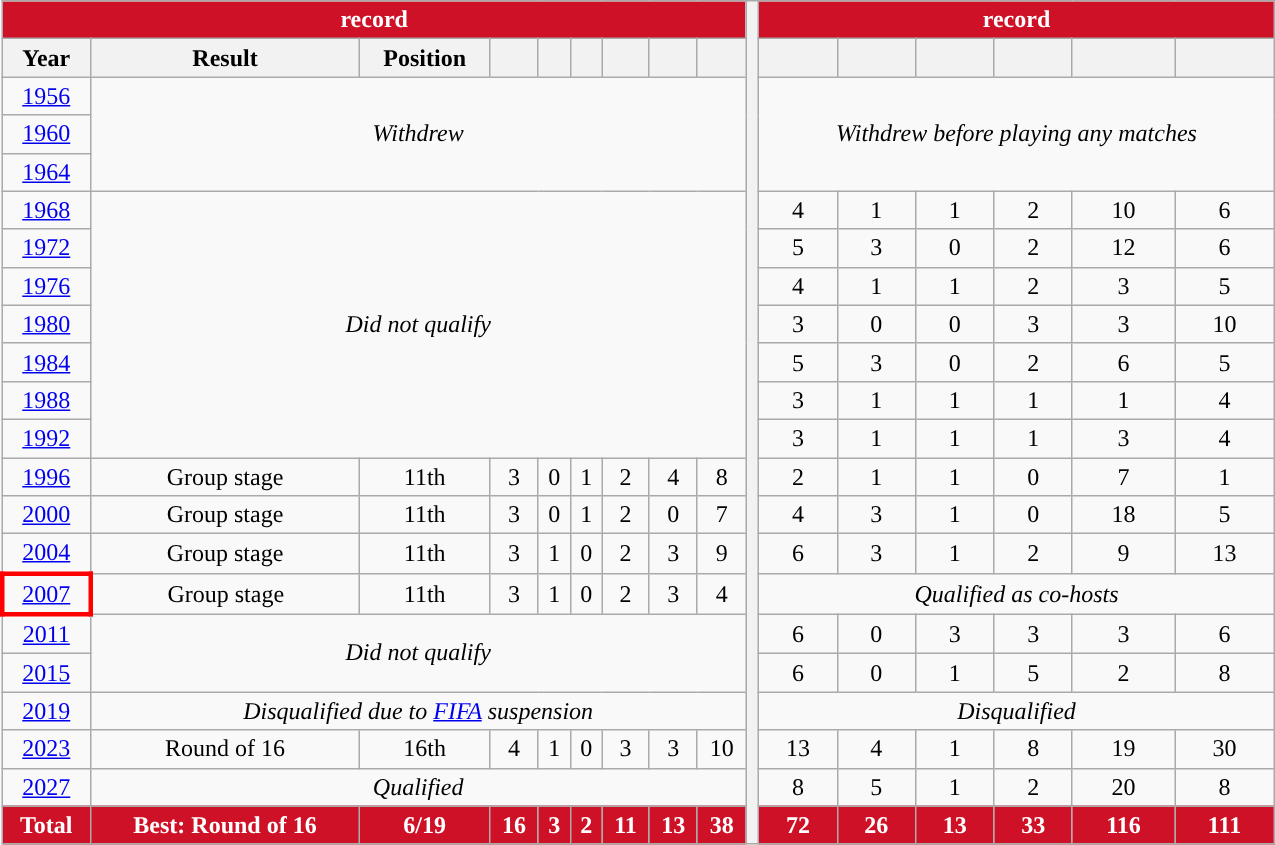<table class="wikitable" style="text-align: center; width: 850px;">
<tr>
<th colspan=9 style="background: #CE1126; color: #FFFFFF;"><a href='#'></a> record</th>
<th style="width:1%;" rowspan="22"></th>
<th colspan=6 style="background: #CE1126; color: #FFFFFF;"><a href='#'></a> record</th>
</tr>
<tr>
<th>Year</th>
<th>Result</th>
<th>Position</th>
<th></th>
<th></th>
<th></th>
<th></th>
<th></th>
<th></th>
<th></th>
<th></th>
<th></th>
<th></th>
<th></th>
<th></th>
</tr>
<tr>
<td> <a href='#'>1956</a></td>
<td rowspan=3 colspan=8><em>Withdrew</em></td>
<td rowspan=3 colspan=6><em>Withdrew before playing any matches</em></td>
</tr>
<tr>
<td> <a href='#'>1960</a></td>
</tr>
<tr>
<td> <a href='#'>1964</a></td>
</tr>
<tr>
<td> <a href='#'>1968</a></td>
<td rowspan=7 colspan=8><em>Did not qualify</em></td>
<td>4</td>
<td>1</td>
<td>1</td>
<td>2</td>
<td>10</td>
<td>6</td>
</tr>
<tr>
<td> <a href='#'>1972</a></td>
<td>5</td>
<td>3</td>
<td>0</td>
<td>2</td>
<td>12</td>
<td>6</td>
</tr>
<tr>
<td> <a href='#'>1976</a></td>
<td>4</td>
<td>1</td>
<td>1</td>
<td>2</td>
<td>3</td>
<td>5</td>
</tr>
<tr>
<td> <a href='#'>1980</a></td>
<td>3</td>
<td>0</td>
<td>0</td>
<td>3</td>
<td>3</td>
<td>10</td>
</tr>
<tr>
<td> <a href='#'>1984</a></td>
<td>5</td>
<td>3</td>
<td>0</td>
<td>2</td>
<td>6</td>
<td>5</td>
</tr>
<tr>
<td> <a href='#'>1988</a></td>
<td>3</td>
<td>1</td>
<td>1</td>
<td>1</td>
<td>1</td>
<td>4</td>
</tr>
<tr>
<td> <a href='#'>1992</a></td>
<td>3</td>
<td>1</td>
<td>1</td>
<td>1</td>
<td>3</td>
<td>4</td>
</tr>
<tr>
<td> <a href='#'>1996</a></td>
<td>Group stage</td>
<td>11th</td>
<td>3</td>
<td>0</td>
<td>1</td>
<td>2</td>
<td>4</td>
<td>8</td>
<td>2</td>
<td>1</td>
<td>1</td>
<td>0</td>
<td>7</td>
<td>1</td>
</tr>
<tr>
<td> <a href='#'>2000</a></td>
<td>Group stage</td>
<td>11th</td>
<td>3</td>
<td>0</td>
<td>1</td>
<td>2</td>
<td>0</td>
<td>7</td>
<td>4</td>
<td>3</td>
<td>1</td>
<td>0</td>
<td>18</td>
<td>5</td>
</tr>
<tr>
<td> <a href='#'>2004</a></td>
<td>Group stage</td>
<td>11th</td>
<td>3</td>
<td>1</td>
<td>0</td>
<td>2</td>
<td>3</td>
<td>9</td>
<td>6</td>
<td>3</td>
<td>1</td>
<td>2</td>
<td>9</td>
<td>13</td>
</tr>
<tr>
<td style="border: 3px solid red"> <a href='#'>2007</a></td>
<td>Group stage</td>
<td>11th</td>
<td>3</td>
<td>1</td>
<td>0</td>
<td>2</td>
<td>3</td>
<td>4</td>
<td colspan=6><em>Qualified as co-hosts</em></td>
</tr>
<tr>
<td> <a href='#'>2011</a></td>
<td rowspan=2 colspan=8><em>Did not qualify</em></td>
<td>6</td>
<td>0</td>
<td>3</td>
<td>3</td>
<td>3</td>
<td>6</td>
</tr>
<tr>
<td> <a href='#'>2015</a></td>
<td>6</td>
<td>0</td>
<td>1</td>
<td>5</td>
<td>2</td>
<td>8</td>
</tr>
<tr>
<td> <a href='#'>2019</a></td>
<td colspan=8><em>Disqualified due to <a href='#'>FIFA</a> suspension</em></td>
<td colspan=8><em>Disqualified</em></td>
</tr>
<tr>
<td> <a href='#'>2023</a></td>
<td>Round of 16</td>
<td>16th</td>
<td>4</td>
<td>1</td>
<td>0</td>
<td>3</td>
<td>3</td>
<td>10</td>
<td>13</td>
<td>4</td>
<td>1</td>
<td>8</td>
<td>19</td>
<td>30</td>
</tr>
<tr>
<td> <a href='#'>2027</a></td>
<td colspan=8><em>Qualified</em></td>
<td>8</td>
<td>5</td>
<td>1</td>
<td>2</td>
<td>20</td>
<td>8</td>
</tr>
<tr style="background: #CE1126; color: #FFFFFF;|">
<td><strong>Total</strong></td>
<td><strong>Best: Round of 16</strong></td>
<td><strong>6/19</strong></td>
<td><strong>16</strong></td>
<td><strong>3</strong></td>
<td><strong>2</strong></td>
<td><strong>11</strong></td>
<td><strong>13</strong></td>
<td><strong>38</strong></td>
<td><strong>72</strong></td>
<td><strong>26</strong></td>
<td><strong>13</strong></td>
<td><strong>33</strong></td>
<td><strong>116</strong></td>
<td><strong>111</strong></td>
</tr>
</table>
